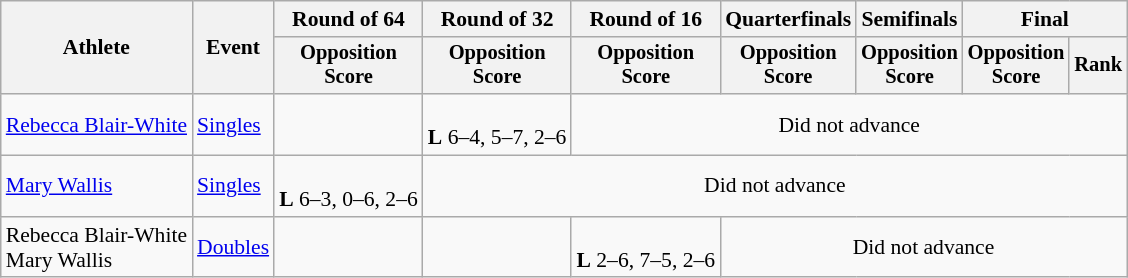<table class=wikitable style="font-size:90%">
<tr>
<th rowspan=2>Athlete</th>
<th rowspan=2>Event</th>
<th>Round of 64</th>
<th>Round of 32</th>
<th>Round of 16</th>
<th>Quarterfinals</th>
<th>Semifinals</th>
<th colspan=2>Final</th>
</tr>
<tr style="font-size:95%">
<th>Opposition<br>Score</th>
<th>Opposition<br>Score</th>
<th>Opposition<br>Score</th>
<th>Opposition<br>Score</th>
<th>Opposition<br>Score</th>
<th>Opposition<br>Score</th>
<th>Rank</th>
</tr>
<tr align=center>
<td align=left><a href='#'>Rebecca Blair-White</a></td>
<td align=left><a href='#'>Singles</a></td>
<td></td>
<td><br> <strong>L</strong> 6–4, 5–7, 2–6</td>
<td colspan=5>Did not advance</td>
</tr>
<tr align=center>
<td align=left><a href='#'>Mary Wallis</a></td>
<td align=left><a href='#'>Singles</a></td>
<td><br> <strong>L</strong> 6–3, 0–6, 2–6</td>
<td colspan=6>Did not advance</td>
</tr>
<tr align=center>
<td align=left>Rebecca Blair-White <br> Mary Wallis</td>
<td align=left><a href='#'>Doubles</a></td>
<td></td>
<td></td>
<td> <br> <strong>L</strong> 2–6, 7–5, 2–6</td>
<td colspan=4>Did not advance</td>
</tr>
</table>
